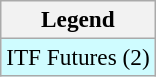<table class=wikitable style=font-size:97%>
<tr>
<th>Legend</th>
</tr>
<tr bgcolor=cffcff>
<td>ITF Futures (2)</td>
</tr>
</table>
